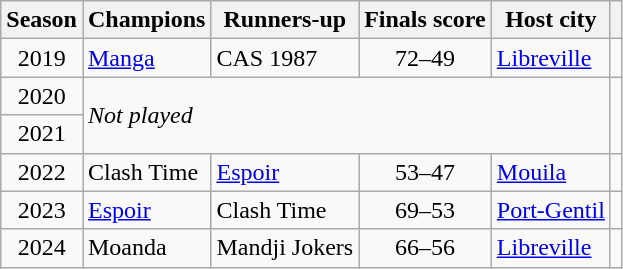<table class="wikitable">
<tr>
<th>Season</th>
<th>Champions</th>
<th>Runners-up</th>
<th>Finals score</th>
<th>Host city</th>
<th></th>
</tr>
<tr>
<td align="center">2019</td>
<td><a href='#'>Manga</a></td>
<td>CAS 1987</td>
<td align="center">72–49</td>
<td><a href='#'>Libreville</a></td>
<td align="center"></td>
</tr>
<tr>
<td align="center">2020</td>
<td colspan="4" rowspan="2"><em>Not played</em></td>
<td align="center" rowspan="2"></td>
</tr>
<tr>
<td align="center">2021</td>
</tr>
<tr>
<td align="center">2022</td>
<td>Clash Time</td>
<td><a href='#'>Espoir</a></td>
<td align="center">53–47</td>
<td><a href='#'>Mouila</a></td>
<td align="center"></td>
</tr>
<tr>
<td align="center">2023</td>
<td><a href='#'>Espoir</a></td>
<td>Clash Time</td>
<td align="center">69–53</td>
<td><a href='#'>Port-Gentil</a></td>
<td align="center"></td>
</tr>
<tr>
<td align="center">2024</td>
<td>Moanda</td>
<td>Mandji Jokers</td>
<td align="center">66–56</td>
<td><a href='#'>Libreville</a></td>
<td align="center"></td>
</tr>
</table>
